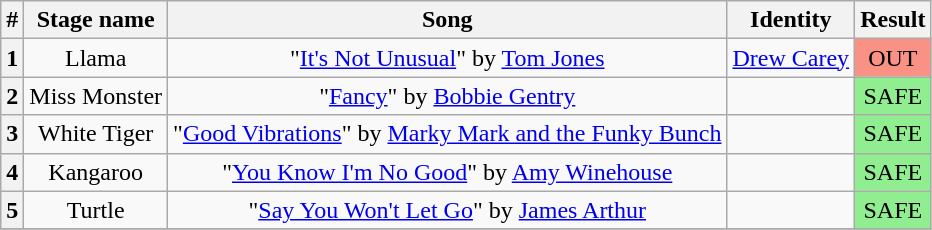<table class="wikitable plainrowheaders" style="text-align: center;">
<tr>
<th>#</th>
<th>Stage name</th>
<th>Song</th>
<th>Identity</th>
<th colspan=2>Result</th>
</tr>
<tr>
<th>1</th>
<td>Llama</td>
<td>"<a href='#'>It's Not Unusual</a>" by <a href='#'>Tom Jones</a></td>
<td><a href='#'>Drew Carey</a></td>
<td bgcolor=#F99185>OUT</td>
</tr>
<tr>
<th>2</th>
<td>Miss Monster</td>
<td>"<a href='#'>Fancy</a>" by <a href='#'>Bobbie Gentry</a></td>
<td></td>
<td bgcolor=lightgreen>SAFE</td>
</tr>
<tr>
<th>3</th>
<td>White Tiger</td>
<td>"<a href='#'>Good Vibrations</a>" by <a href='#'>Marky Mark and the Funky Bunch</a></td>
<td></td>
<td bgcolor=lightgreen>SAFE</td>
</tr>
<tr>
<th>4</th>
<td>Kangaroo</td>
<td>"<a href='#'>You Know I'm No Good</a>" by <a href='#'>Amy Winehouse</a></td>
<td></td>
<td bgcolor=lightgreen>SAFE</td>
</tr>
<tr>
<th>5</th>
<td>Turtle</td>
<td>"<a href='#'>Say You Won't Let Go</a>" by <a href='#'>James Arthur</a></td>
<td></td>
<td bgcolor=lightgreen>SAFE</td>
</tr>
<tr>
</tr>
</table>
